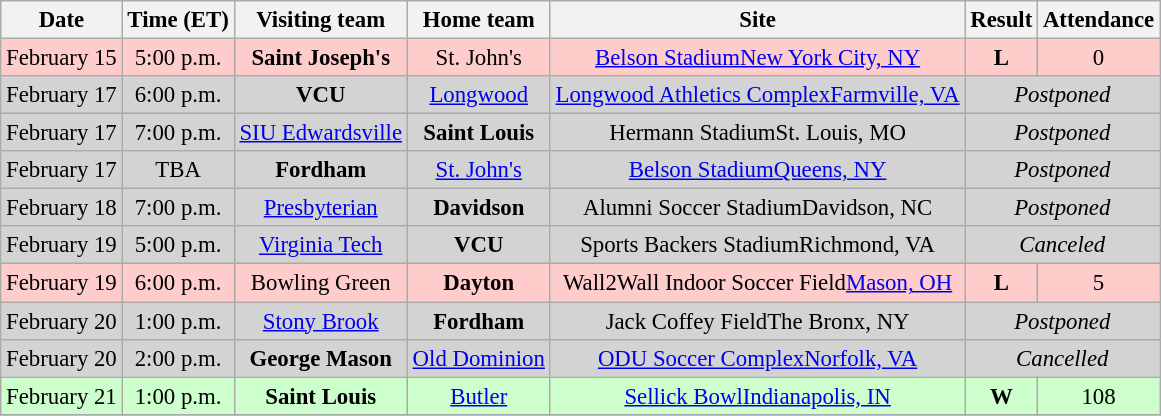<table class="wikitable" style="font-size:95%; text-align: center;">
<tr>
<th>Date</th>
<th>Time (ET)</th>
<th>Visiting team</th>
<th>Home team</th>
<th>Site</th>
<th>Result</th>
<th>Attendance</th>
</tr>
<tr style="background:#fcc;">
<td>February 15</td>
<td>5:00 p.m.</td>
<td><strong>Saint Joseph's</strong></td>
<td>St. John's</td>
<td><a href='#'>Belson Stadium</a><a href='#'>New York City, NY</a></td>
<td><strong>L</strong> </td>
<td>0</td>
</tr>
<tr bgcolor="D3D3D3">
<td>February 17</td>
<td>6:00 p.m.</td>
<td><strong>VCU</strong></td>
<td><a href='#'>Longwood</a></td>
<td><a href='#'>Longwood Athletics Complex</a><a href='#'>Farmville, VA</a></td>
<td colspan="2"><em>Postponed</em></td>
</tr>
<tr bgcolor="D3D3D3">
<td>February 17</td>
<td>7:00 p.m.</td>
<td><a href='#'>SIU Edwardsville</a></td>
<td><strong>Saint Louis</strong></td>
<td>Hermann StadiumSt. Louis, MO</td>
<td colspan="2"><em>Postponed</em></td>
</tr>
<tr bgcolor="D3D3D3">
<td>February 17</td>
<td>TBA</td>
<td><strong>Fordham</strong></td>
<td><a href='#'>St. John's</a></td>
<td><a href='#'>Belson Stadium</a><a href='#'>Queens, NY</a></td>
<td colspan="2"><em>Postponed</em></td>
</tr>
<tr bgcolor="D3D3D3">
<td>February 18</td>
<td>7:00 p.m.</td>
<td><a href='#'>Presbyterian</a></td>
<td><strong>Davidson</strong></td>
<td>Alumni Soccer StadiumDavidson, NC</td>
<td colspan="2"><em>Postponed</em></td>
</tr>
<tr bgcolor="D3D3D3">
<td>February 19</td>
<td>5:00 p.m.</td>
<td><a href='#'>Virginia Tech</a></td>
<td><strong>VCU</strong></td>
<td>Sports Backers StadiumRichmond, VA</td>
<td colspan="2"><em>Canceled</em></td>
</tr>
<tr style="background:#fcc;">
<td>February 19</td>
<td>6:00 p.m.</td>
<td>Bowling Green</td>
<td><strong>Dayton</strong></td>
<td>Wall2Wall Indoor Soccer Field<a href='#'>Mason, OH</a></td>
<td><strong>L</strong> </td>
<td>5</td>
</tr>
<tr bgcolor="D3D3D3">
<td>February 20</td>
<td>1:00 p.m.</td>
<td><a href='#'>Stony Brook</a></td>
<td><strong>Fordham</strong></td>
<td>Jack Coffey FieldThe Bronx, NY</td>
<td colspan="2"><em>Postponed</em></td>
</tr>
<tr bgcolor="D3D3D3">
<td>February 20</td>
<td>2:00 p.m.</td>
<td><strong>George Mason</strong></td>
<td><a href='#'>Old Dominion</a></td>
<td><a href='#'>ODU Soccer Complex</a><a href='#'>Norfolk, VA</a></td>
<td colspan="2"><em>Cancelled</em></td>
</tr>
<tr style="background:#cfc;">
<td>February 21</td>
<td>1:00 p.m.</td>
<td><strong>Saint Louis</strong></td>
<td><a href='#'>Butler</a></td>
<td><a href='#'>Sellick Bowl</a><a href='#'>Indianapolis, IN</a></td>
<td><strong>W</strong> </td>
<td>108</td>
</tr>
<tr>
</tr>
</table>
